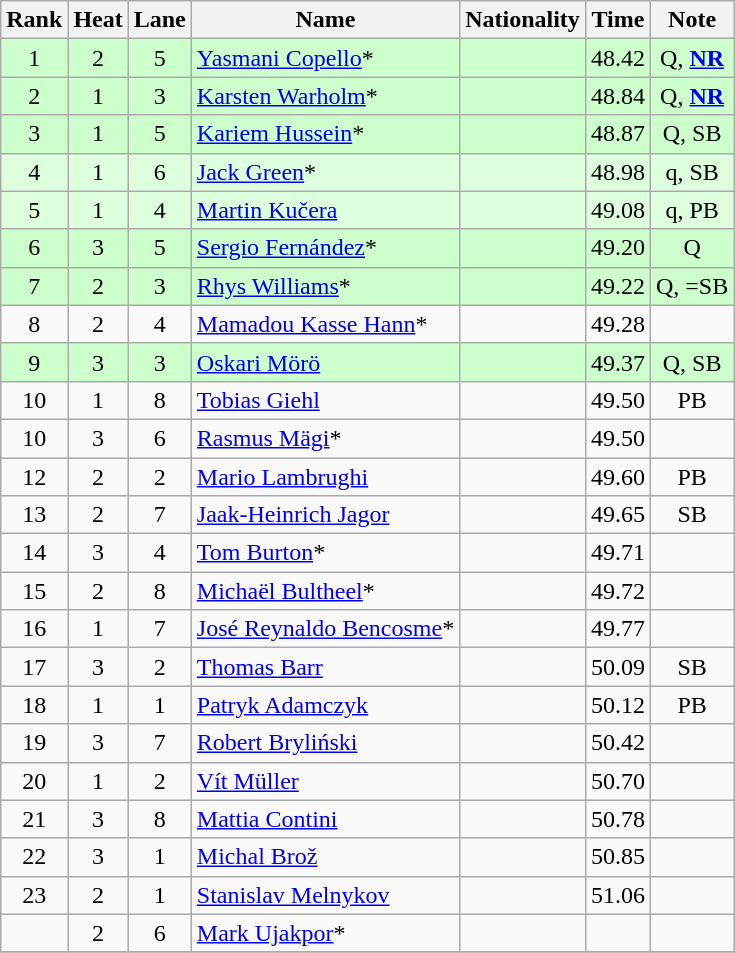<table class="wikitable sortable" style="text-align:center">
<tr>
<th>Rank</th>
<th>Heat</th>
<th>Lane</th>
<th>Name</th>
<th>Nationality</th>
<th>Time</th>
<th>Note</th>
</tr>
<tr bgcolor=ccffcc>
<td>1</td>
<td>2</td>
<td>5</td>
<td align=left><a href='#'>Yasmani Copello</a>*</td>
<td align=left></td>
<td>48.42</td>
<td>Q, <strong><a href='#'>NR</a></strong></td>
</tr>
<tr bgcolor=ccffcc>
<td>2</td>
<td>1</td>
<td>3</td>
<td align=left><a href='#'>Karsten Warholm</a>*</td>
<td align=left></td>
<td>48.84</td>
<td>Q, <strong><a href='#'>NR</a></strong></td>
</tr>
<tr bgcolor=ccffcc>
<td>3</td>
<td>1</td>
<td>5</td>
<td align=left><a href='#'>Kariem Hussein</a>*</td>
<td align=left></td>
<td>48.87</td>
<td>Q, SB</td>
</tr>
<tr bgcolor=ddffdd>
<td>4</td>
<td>1</td>
<td>6</td>
<td align=left><a href='#'>Jack Green</a>*</td>
<td align=left></td>
<td>48.98</td>
<td>q, SB</td>
</tr>
<tr bgcolor=ddffdd>
<td>5</td>
<td>1</td>
<td>4</td>
<td align=left><a href='#'>Martin Kučera</a></td>
<td align=left></td>
<td>49.08</td>
<td>q, PB</td>
</tr>
<tr bgcolor=ccffcc>
<td>6</td>
<td>3</td>
<td>5</td>
<td align=left><a href='#'>Sergio Fernández</a>*</td>
<td align=left></td>
<td>49.20</td>
<td>Q</td>
</tr>
<tr bgcolor=ccffcc>
<td>7</td>
<td>2</td>
<td>3</td>
<td align=left><a href='#'>Rhys Williams</a>*</td>
<td align=left></td>
<td>49.22</td>
<td>Q, =SB</td>
</tr>
<tr>
<td>8</td>
<td>2</td>
<td>4</td>
<td align=left><a href='#'>Mamadou Kasse Hann</a>*</td>
<td align=left></td>
<td>49.28</td>
<td></td>
</tr>
<tr bgcolor=ccffcc>
<td>9</td>
<td>3</td>
<td>3</td>
<td align=left><a href='#'>Oskari Mörö</a></td>
<td align=left></td>
<td>49.37</td>
<td>Q, SB</td>
</tr>
<tr>
<td>10</td>
<td>1</td>
<td>8</td>
<td align=left><a href='#'>Tobias Giehl</a></td>
<td align=left></td>
<td>49.50</td>
<td>PB</td>
</tr>
<tr>
<td>10</td>
<td>3</td>
<td>6</td>
<td align=left><a href='#'>Rasmus Mägi</a>*</td>
<td align=left></td>
<td>49.50</td>
<td></td>
</tr>
<tr>
<td>12</td>
<td>2</td>
<td>2</td>
<td align=left><a href='#'>Mario Lambrughi</a></td>
<td align=left></td>
<td>49.60</td>
<td>PB</td>
</tr>
<tr>
<td>13</td>
<td>2</td>
<td>7</td>
<td align=left><a href='#'>Jaak-Heinrich Jagor</a></td>
<td align=left></td>
<td>49.65</td>
<td>SB</td>
</tr>
<tr>
<td>14</td>
<td>3</td>
<td>4</td>
<td align=left><a href='#'>Tom Burton</a>*</td>
<td align=left></td>
<td>49.71</td>
<td></td>
</tr>
<tr>
<td>15</td>
<td>2</td>
<td>8</td>
<td align=left><a href='#'>Michaël Bultheel</a>*</td>
<td align=left></td>
<td>49.72</td>
<td></td>
</tr>
<tr>
<td>16</td>
<td>1</td>
<td>7</td>
<td align=left><a href='#'>José Reynaldo Bencosme</a>*</td>
<td align=left></td>
<td>49.77</td>
<td></td>
</tr>
<tr>
<td>17</td>
<td>3</td>
<td>2</td>
<td align=left><a href='#'>Thomas Barr</a></td>
<td align=left></td>
<td>50.09</td>
<td>SB</td>
</tr>
<tr>
<td>18</td>
<td>1</td>
<td>1</td>
<td align=left><a href='#'>Patryk Adamczyk</a></td>
<td align=left></td>
<td>50.12</td>
<td>PB</td>
</tr>
<tr>
<td>19</td>
<td>3</td>
<td>7</td>
<td align=left><a href='#'>Robert Bryliński</a></td>
<td align=left></td>
<td>50.42</td>
<td></td>
</tr>
<tr>
<td>20</td>
<td>1</td>
<td>2</td>
<td align=left><a href='#'>Vít Müller</a></td>
<td align=left></td>
<td>50.70</td>
<td></td>
</tr>
<tr>
<td>21</td>
<td>3</td>
<td>8</td>
<td align=left><a href='#'>Mattia Contini</a></td>
<td align=left></td>
<td>50.78</td>
<td></td>
</tr>
<tr>
<td>22</td>
<td>3</td>
<td>1</td>
<td align=left><a href='#'>Michal Brož</a></td>
<td align=left></td>
<td>50.85</td>
<td></td>
</tr>
<tr>
<td>23</td>
<td>2</td>
<td>1</td>
<td align=left><a href='#'>Stanislav Melnykov</a></td>
<td align=left></td>
<td>51.06</td>
<td></td>
</tr>
<tr>
<td></td>
<td>2</td>
<td>6</td>
<td align=left><a href='#'>Mark Ujakpor</a>*</td>
<td align=left></td>
<td></td>
<td></td>
</tr>
<tr>
</tr>
</table>
